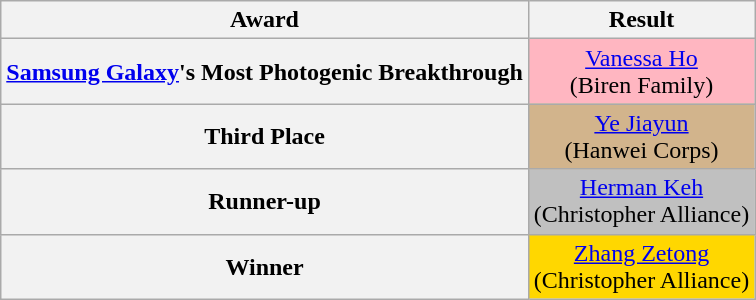<table class="wikitable" plainrowheaders" style="text-align: center;">
<tr>
<th>Award</th>
<th>Result</th>
</tr>
<tr>
<th><a href='#'>Samsung Galaxy</a>'s Most Photogenic Breakthrough</th>
<td style="background:lightpink;"><a href='#'>Vanessa Ho</a><br>(Biren Family)</td>
</tr>
<tr>
<th>Third Place</th>
<td style="background:tan;"><a href='#'>Ye Jiayun</a><br>(Hanwei Corps)</td>
</tr>
<tr>
<th>Runner-up</th>
<td style="background:silver;"><a href='#'>Herman Keh</a><br>(Christopher Alliance)</td>
</tr>
<tr>
<th>Winner</th>
<td style="background:gold;"><a href='#'>Zhang Zetong</a><br>(Christopher Alliance)</td>
</tr>
</table>
